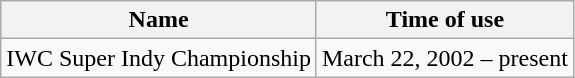<table class="wikitable" border="1">
<tr>
<th>Name</th>
<th>Time of use</th>
</tr>
<tr>
<td>IWC Super Indy Championship</td>
<td>March 22, 2002 – present</td>
</tr>
</table>
